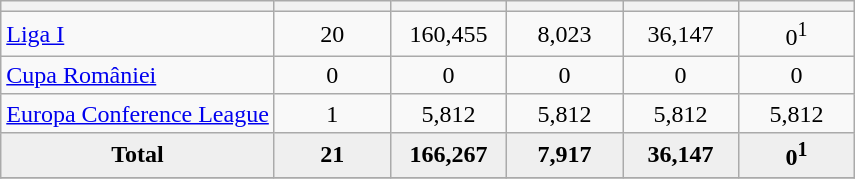<table class="wikitable" style="text-align: center;">
<tr>
<th></th>
<th style="width:70px;"></th>
<th style="width:70px;"></th>
<th style="width:70px;"></th>
<th style="width:70px;"></th>
<th style="width:70px;"></th>
</tr>
<tr>
<td align=left><a href='#'>Liga I</a></td>
<td>20</td>
<td>160,455</td>
<td>8,023</td>
<td>36,147</td>
<td>0<sup>1</sup></td>
</tr>
<tr>
<td align=left><a href='#'>Cupa României</a></td>
<td>0</td>
<td>0</td>
<td>0</td>
<td>0</td>
<td>0</td>
</tr>
<tr>
<td align=left><a href='#'>Europa Conference League</a></td>
<td>1</td>
<td>5,812</td>
<td>5,812</td>
<td>5,812</td>
<td>5,812</td>
</tr>
<tr bgcolor="#EFEFEF">
<td><strong>Total</strong></td>
<td><strong>21</strong></td>
<td><strong>166,267</strong></td>
<td><strong>7,917</strong></td>
<td><strong>36,147</strong></td>
<td><strong>0<sup>1</sup></strong></td>
</tr>
<tr>
</tr>
</table>
